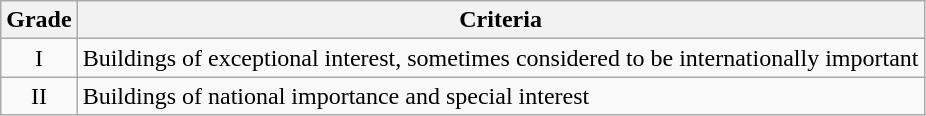<table class="wikitable">
<tr>
<th>Grade</th>
<th>Criteria</th>
</tr>
<tr>
<td align="center" >I</td>
<td>Buildings of exceptional interest, sometimes considered to be internationally important</td>
</tr>
<tr>
<td align="center" >II</td>
<td>Buildings of national importance and special interest</td>
</tr>
</table>
